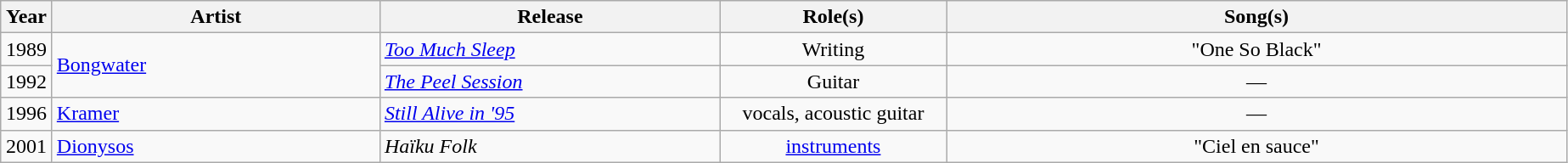<table class="wikitable sortable">
<tr>
<th width="33">Year</th>
<th width="250">Artist</th>
<th width="260">Release</th>
<th width="170">Role(s)</th>
<th width="480">Song(s)</th>
</tr>
<tr>
<td align="center">1989</td>
<td rowspan="2"><a href='#'>Bongwater</a></td>
<td><em><a href='#'>Too Much Sleep</a></em></td>
<td align="center">Writing</td>
<td align="center">"One So Black"</td>
</tr>
<tr>
<td align="center">1992</td>
<td><em><a href='#'>The Peel Session</a></em></td>
<td align="center">Guitar</td>
<td align="center">—</td>
</tr>
<tr>
<td align="center">1996</td>
<td><a href='#'>Kramer</a></td>
<td><em><a href='#'>Still Alive in '95</a></em></td>
<td align="center">vocals, acoustic guitar</td>
<td align="center">—</td>
</tr>
<tr>
<td align="center">2001</td>
<td><a href='#'>Dionysos</a></td>
<td><em>Haïku Folk</em></td>
<td align="center"><a href='#'>instruments</a></td>
<td align="center">"Ciel en sauce"</td>
</tr>
</table>
